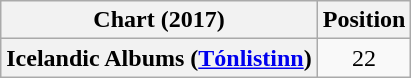<table class="wikitable plainrowheaders" style="text-align:center;">
<tr>
<th>Chart (2017)</th>
<th>Position</th>
</tr>
<tr>
<th scope="row">Icelandic Albums (<a href='#'>Tónlistinn</a>)</th>
<td>22</td>
</tr>
</table>
